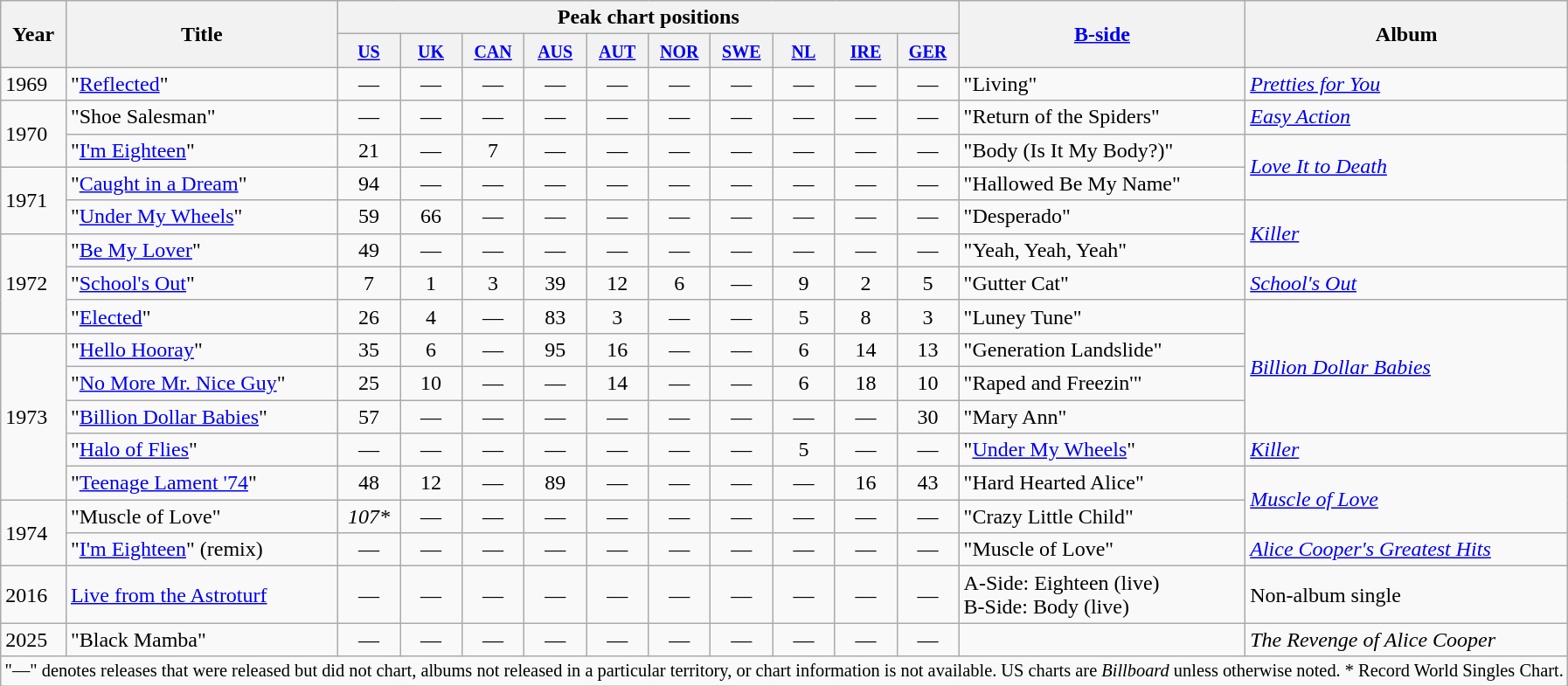<table class="wikitable">
<tr>
<th rowspan="2">Year</th>
<th rowspan="2" style="width:200px;">Title</th>
<th colspan="10">Peak chart positions</th>
<th rowspan="2"><a href='#'>B-side</a></th>
<th rowspan="2">Album</th>
</tr>
<tr>
<th style="width:40px;"><small><a href='#'>US</a></small><br></th>
<th style="width:40px;"><small><a href='#'>UK</a><br></small></th>
<th style="width:40px;"><small><a href='#'>CAN</a></small><br></th>
<th style="width:40px;"><small><a href='#'>AUS</a></small><br></th>
<th style="width:40px;"><small><a href='#'>AUT</a></small><br></th>
<th style="width:40px;"><small><a href='#'>NOR</a></small><br></th>
<th style="width:40px;"><small><a href='#'>SWE</a></small><br></th>
<th style="width:40px;"><small><a href='#'>NL</a></small><br></th>
<th style="width:40px;"><small><a href='#'>IRE</a></small><br></th>
<th style="width:40px;"><small><a href='#'>GER</a></small><br></th>
</tr>
<tr>
<td>1969</td>
<td>"<a href='#'>Reflected</a>"</td>
<td style="text-align:center;">—</td>
<td style="text-align:center;">—</td>
<td style="text-align:center;">—</td>
<td style="text-align:center;">—</td>
<td style="text-align:center;">—</td>
<td style="text-align:center;">—</td>
<td style="text-align:center;">—</td>
<td style="text-align:center;">—</td>
<td style="text-align:center;">—</td>
<td style="text-align:center;">—</td>
<td>"Living"</td>
<td><em><a href='#'>Pretties for You</a></em></td>
</tr>
<tr>
<td rowspan="2">1970</td>
<td>"Shoe Salesman"</td>
<td style="text-align:center;">—</td>
<td style="text-align:center;">—</td>
<td style="text-align:center;">—</td>
<td style="text-align:center;">—</td>
<td style="text-align:center;">—</td>
<td style="text-align:center;">—</td>
<td style="text-align:center;">—</td>
<td style="text-align:center;">—</td>
<td style="text-align:center;">—</td>
<td style="text-align:center;">—</td>
<td>"Return of the Spiders"</td>
<td><em><a href='#'>Easy Action</a></em></td>
</tr>
<tr>
<td>"<a href='#'>I'm Eighteen</a>"</td>
<td style="text-align:center;">21</td>
<td style="text-align:center;">—</td>
<td style="text-align:center;">7</td>
<td style="text-align:center;">—</td>
<td style="text-align:center;">—</td>
<td style="text-align:center;">—</td>
<td style="text-align:center;">—</td>
<td style="text-align:center;">—</td>
<td style="text-align:center;">—</td>
<td style="text-align:center;">—</td>
<td>"Body (Is It My Body?)"</td>
<td rowspan="2"><em><a href='#'>Love It to Death</a></em></td>
</tr>
<tr>
<td rowspan="2">1971</td>
<td>"<a href='#'>Caught in a Dream</a>"</td>
<td style="text-align:center;">94</td>
<td style="text-align:center;">—</td>
<td style="text-align:center;">—</td>
<td style="text-align:center;">—</td>
<td style="text-align:center;">—</td>
<td style="text-align:center;">—</td>
<td style="text-align:center;">—</td>
<td style="text-align:center;">—</td>
<td style="text-align:center;">—</td>
<td style="text-align:center;">—</td>
<td>"Hallowed Be My Name"</td>
</tr>
<tr>
<td>"<a href='#'>Under My Wheels</a>"</td>
<td style="text-align:center;">59</td>
<td style="text-align:center;">66</td>
<td style="text-align:center;">—</td>
<td style="text-align:center;">—</td>
<td style="text-align:center;">—</td>
<td style="text-align:center;">—</td>
<td style="text-align:center;">—</td>
<td style="text-align:center;">—</td>
<td style="text-align:center;">—</td>
<td style="text-align:center;">—</td>
<td>"Desperado"</td>
<td rowspan="2"><em><a href='#'>Killer</a></em></td>
</tr>
<tr>
<td rowspan="3">1972</td>
<td>"<a href='#'>Be My Lover</a>"</td>
<td style="text-align:center;">49</td>
<td style="text-align:center;">—</td>
<td style="text-align:center;">—</td>
<td style="text-align:center;">—</td>
<td style="text-align:center;">—</td>
<td style="text-align:center;">—</td>
<td style="text-align:center;">—</td>
<td style="text-align:center;">—</td>
<td style="text-align:center;">—</td>
<td style="text-align:center;">—</td>
<td>"Yeah, Yeah, Yeah"</td>
</tr>
<tr>
<td>"<a href='#'>School's Out</a>"</td>
<td style="text-align:center;">7</td>
<td style="text-align:center;">1</td>
<td style="text-align:center;">3</td>
<td style="text-align:center;">39</td>
<td style="text-align:center;">12</td>
<td style="text-align:center;">6</td>
<td style="text-align:center;">—</td>
<td style="text-align:center;">9</td>
<td style="text-align:center;">2</td>
<td style="text-align:center;">5</td>
<td>"Gutter Cat"</td>
<td><em><a href='#'>School's Out</a></em></td>
</tr>
<tr>
<td>"<a href='#'>Elected</a>"</td>
<td style="text-align:center;">26</td>
<td style="text-align:center;">4</td>
<td style="text-align:center;">—</td>
<td style="text-align:center;">83</td>
<td style="text-align:center;">3</td>
<td style="text-align:center;">—</td>
<td style="text-align:center;">—</td>
<td style="text-align:center;">5</td>
<td style="text-align:center;">8</td>
<td style="text-align:center;">3</td>
<td>"Luney Tune"</td>
<td rowspan="4"><em><a href='#'>Billion Dollar Babies</a></em></td>
</tr>
<tr>
<td rowspan="5">1973</td>
<td>"<a href='#'>Hello Hooray</a>"</td>
<td style="text-align:center;">35</td>
<td style="text-align:center;">6</td>
<td style="text-align:center;">—</td>
<td style="text-align:center;">95</td>
<td style="text-align:center;">16</td>
<td style="text-align:center;">—</td>
<td style="text-align:center;">—</td>
<td style="text-align:center;">6</td>
<td style="text-align:center;">14</td>
<td style="text-align:center;">13</td>
<td>"Generation Landslide"</td>
</tr>
<tr>
<td>"<a href='#'>No More Mr. Nice Guy</a>"</td>
<td style="text-align:center;">25</td>
<td style="text-align:center;">10</td>
<td style="text-align:center;">—</td>
<td style="text-align:center;">—</td>
<td style="text-align:center;">14</td>
<td style="text-align:center;">—</td>
<td style="text-align:center;">—</td>
<td style="text-align:center;">6</td>
<td style="text-align:center;">18</td>
<td style="text-align:center;">10</td>
<td>"Raped and Freezin'"</td>
</tr>
<tr>
<td>"<a href='#'>Billion Dollar Babies</a>"</td>
<td style="text-align:center;">57</td>
<td style="text-align:center;">—</td>
<td style="text-align:center;">—</td>
<td style="text-align:center;">—</td>
<td style="text-align:center;">—</td>
<td style="text-align:center;">—</td>
<td style="text-align:center;">—</td>
<td style="text-align:center;">—</td>
<td style="text-align:center;">—</td>
<td style="text-align:center;">30</td>
<td>"Mary Ann"</td>
</tr>
<tr>
<td>"<a href='#'>Halo of Flies</a>"</td>
<td style="text-align:center;">—</td>
<td style="text-align:center;">—</td>
<td style="text-align:center;">—</td>
<td style="text-align:center;">—</td>
<td style="text-align:center;">—</td>
<td style="text-align:center;">—</td>
<td style="text-align:center;">—</td>
<td style="text-align:center;">5</td>
<td style="text-align:center;">—</td>
<td style="text-align:center;">—</td>
<td>"<a href='#'>Under My Wheels</a>"</td>
<td><em><a href='#'>Killer</a></em></td>
</tr>
<tr>
<td>"<a href='#'>Teenage Lament '74</a>"</td>
<td style="text-align:center;">48</td>
<td style="text-align:center;">12</td>
<td style="text-align:center;">—</td>
<td style="text-align:center;">89</td>
<td style="text-align:center;">—</td>
<td style="text-align:center;">—</td>
<td style="text-align:center;">—</td>
<td style="text-align:center;">—</td>
<td style="text-align:center;">16</td>
<td style="text-align:center;">43</td>
<td>"Hard Hearted Alice"</td>
<td rowspan="2"><em><a href='#'>Muscle of Love</a></em></td>
</tr>
<tr>
<td rowspan="2">1974</td>
<td>"Muscle of Love"</td>
<td style="text-align:center;"><em>107*</em></td>
<td style="text-align:center;">—</td>
<td style="text-align:center;">—</td>
<td style="text-align:center;">—</td>
<td style="text-align:center;">—</td>
<td style="text-align:center;">—</td>
<td style="text-align:center;">—</td>
<td style="text-align:center;">—</td>
<td style="text-align:center;">—</td>
<td style="text-align:center;">—</td>
<td>"Crazy Little Child"</td>
</tr>
<tr>
<td>"<a href='#'>I'm Eighteen</a>" (remix)</td>
<td style="text-align:center;">—</td>
<td style="text-align:center;">—</td>
<td style="text-align:center;">—</td>
<td style="text-align:center;">—</td>
<td style="text-align:center;">—</td>
<td style="text-align:center;">—</td>
<td style="text-align:center;">—</td>
<td style="text-align:center;">—</td>
<td style="text-align:center;">—</td>
<td style="text-align:center;">—</td>
<td>"Muscle of Love"</td>
<td><em><a href='#'>Alice Cooper's Greatest Hits</a></em></td>
</tr>
<tr>
<td>2016</td>
<td><a href='#'>Live from the Astroturf</a></td>
<td style="text-align:center;">—</td>
<td style="text-align:center;">—</td>
<td style="text-align:center;">—</td>
<td style="text-align:center;">—</td>
<td style="text-align:center;">—</td>
<td style="text-align:center;">—</td>
<td style="text-align:center;">—</td>
<td style="text-align:center;">—</td>
<td style="text-align:center;">—</td>
<td style="text-align:center;">—</td>
<td>A-Side: Eighteen (live)<br>B-Side: Body (live)</td>
<td>Non-album single</td>
</tr>
<tr>
<td>2025</td>
<td>"Black Mamba"</td>
<td style="text-align:center;">—</td>
<td style="text-align:center;">—</td>
<td style="text-align:center;">—</td>
<td style="text-align:center;">—</td>
<td style="text-align:center;">—</td>
<td style="text-align:center;">—</td>
<td style="text-align:center;">—</td>
<td style="text-align:center;">—</td>
<td style="text-align:center;">—</td>
<td style="text-align:center;">—</td>
<td></td>
<td><em>The Revenge of Alice Cooper</em></td>
</tr>
<tr>
<td colspan="21" style="text-align:center; font-size:85%;">"—" denotes releases that were released but did not chart, albums not released in a particular territory, or chart information is not available. US charts are <em>Billboard</em> unless otherwise noted. * Record World Singles Chart.</td>
</tr>
</table>
